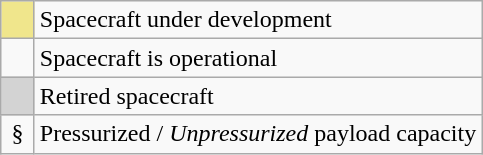<table class="wikitable">
<tr>
<td bgcolor=khaki width=15px></td>
<td>Spacecraft under development</td>
</tr>
<tr>
<td></td>
<td>Spacecraft is operational</td>
</tr>
<tr>
<td bgcolor=lightgrey></td>
<td>Retired spacecraft</td>
</tr>
<tr style="text-align:center">
<td>§</td>
<td>Pressurized / <em>Unpressurized</em> payload capacity</td>
</tr>
</table>
